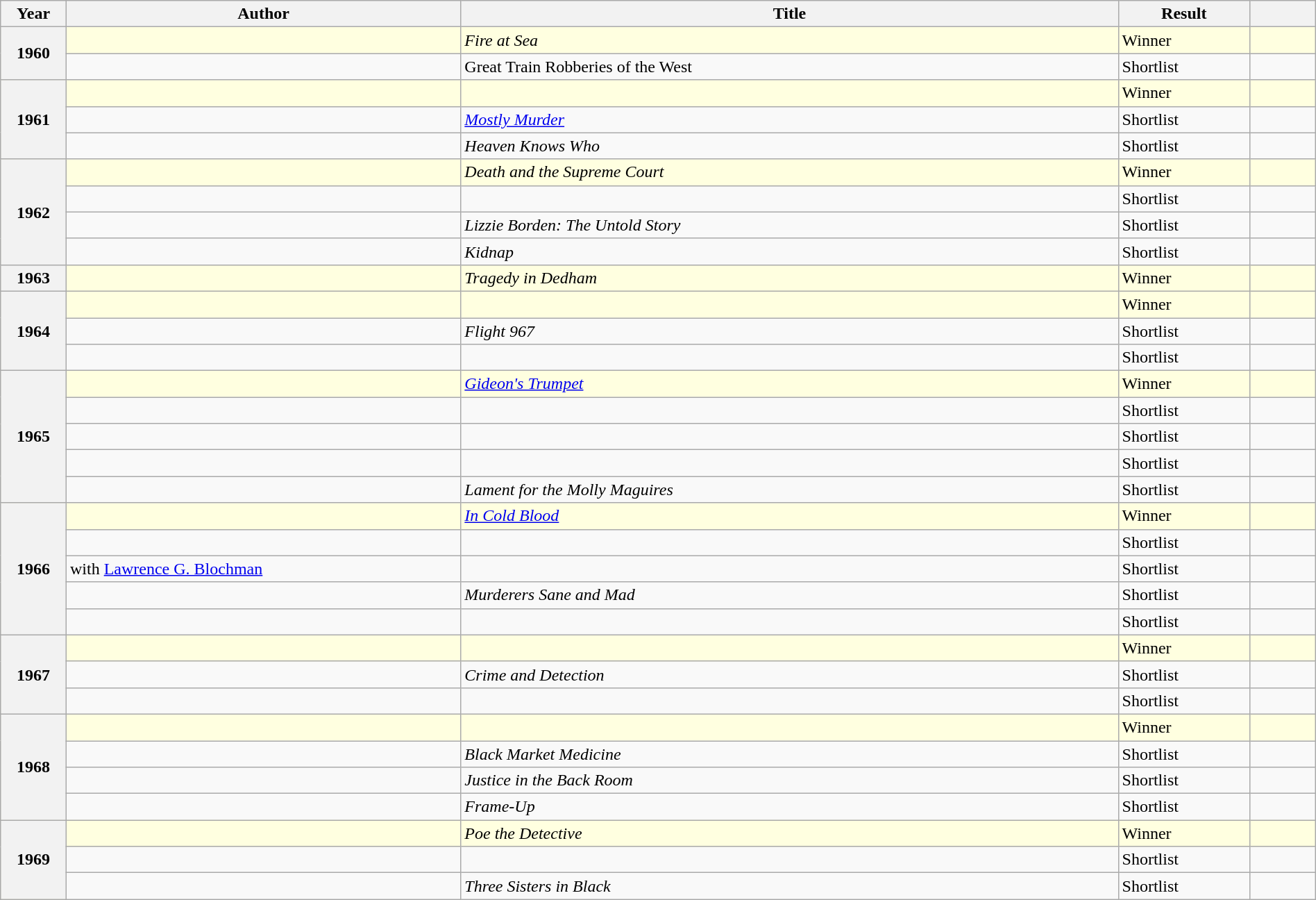<table class="wikitable sortable mw-collapsible" style="width:100%">
<tr>
<th width="5%" scope="col">Year</th>
<th width="30%" scope="col">Author</th>
<th width="50%" scope="col">Title</th>
<th width="10%" scope="col">Result</th>
<th width="50%" scope="col"></th>
</tr>
<tr style="background:lightyellow;">
<th rowspan="2">1960</th>
<td></td>
<td><em>Fire at Sea</em></td>
<td>Winner</td>
<td></td>
</tr>
<tr>
<td></td>
<td>Great Train Robberies of the West</td>
<td>Shortlist</td>
<td></td>
</tr>
<tr style="background:lightyellow;">
<th rowspan="3">1961</th>
<td></td>
<td></td>
<td>Winner</td>
<td></td>
</tr>
<tr>
<td></td>
<td><em><a href='#'>Mostly Murder</a></em></td>
<td>Shortlist</td>
<td></td>
</tr>
<tr>
<td></td>
<td><em>Heaven Knows Who</em></td>
<td>Shortlist</td>
<td></td>
</tr>
<tr style="background:lightyellow;">
<th rowspan="4">1962</th>
<td></td>
<td><em>Death and the Supreme Court</em></td>
<td>Winner</td>
<td></td>
</tr>
<tr>
<td></td>
<td></td>
<td>Shortlist</td>
<td></td>
</tr>
<tr>
<td></td>
<td><em>Lizzie Borden: The Untold Story</em></td>
<td>Shortlist</td>
<td></td>
</tr>
<tr>
<td></td>
<td><em>Kidnap</em></td>
<td>Shortlist</td>
<td></td>
</tr>
<tr style="background:lightyellow;">
<th rowspan="1">1963</th>
<td></td>
<td><em>Tragedy in Dedham</em></td>
<td>Winner</td>
<td></td>
</tr>
<tr style="background:lightyellow;">
<th rowspan="3">1964</th>
<td></td>
<td></td>
<td>Winner</td>
<td></td>
</tr>
<tr>
<td></td>
<td><em>Flight 967</em></td>
<td>Shortlist</td>
<td></td>
</tr>
<tr>
<td></td>
<td></td>
<td>Shortlist</td>
<td></td>
</tr>
<tr style="background:lightyellow;">
<th rowspan="5">1965</th>
<td></td>
<td><em><a href='#'>Gideon's Trumpet</a></em></td>
<td>Winner</td>
<td></td>
</tr>
<tr>
<td></td>
<td></td>
<td>Shortlist</td>
<td></td>
</tr>
<tr>
<td></td>
<td></td>
<td>Shortlist</td>
<td></td>
</tr>
<tr>
<td></td>
<td></td>
<td>Shortlist</td>
<td></td>
</tr>
<tr>
<td></td>
<td><em>Lament for the Molly Maguires</em></td>
<td>Shortlist</td>
<td></td>
</tr>
<tr style="background:lightyellow;">
<th rowspan="5">1966</th>
<td></td>
<td><em><a href='#'>In Cold Blood</a></em></td>
<td>Winner</td>
<td></td>
</tr>
<tr>
<td></td>
<td></td>
<td>Shortlist</td>
<td></td>
</tr>
<tr>
<td> with <a href='#'>Lawrence G. Blochman</a></td>
<td></td>
<td>Shortlist</td>
<td></td>
</tr>
<tr>
<td></td>
<td><em>Murderers Sane and Mad</em></td>
<td>Shortlist</td>
<td></td>
</tr>
<tr>
<td></td>
<td></td>
<td>Shortlist</td>
<td></td>
</tr>
<tr style="background:lightyellow;">
<th rowspan="3">1967</th>
<td></td>
<td></td>
<td>Winner</td>
<td></td>
</tr>
<tr>
<td></td>
<td><em>Crime and Detection</em></td>
<td>Shortlist</td>
<td></td>
</tr>
<tr>
<td></td>
<td></td>
<td>Shortlist</td>
<td></td>
</tr>
<tr style="background:lightyellow;">
<th rowspan="4">1968</th>
<td></td>
<td></td>
<td>Winner</td>
<td></td>
</tr>
<tr>
<td></td>
<td><em>Black Market Medicine</em></td>
<td>Shortlist</td>
<td></td>
</tr>
<tr>
<td></td>
<td><em>Justice in the Back Room</em></td>
<td>Shortlist</td>
<td></td>
</tr>
<tr>
<td></td>
<td><em>Frame-Up</em></td>
<td>Shortlist</td>
<td></td>
</tr>
<tr style="background:lightyellow;">
<th rowspan="3">1969</th>
<td></td>
<td><em>Poe the Detective</em></td>
<td>Winner</td>
<td></td>
</tr>
<tr>
<td></td>
<td></td>
<td>Shortlist</td>
<td></td>
</tr>
<tr>
<td></td>
<td><em>Three Sisters in Black</em></td>
<td>Shortlist</td>
<td></td>
</tr>
</table>
